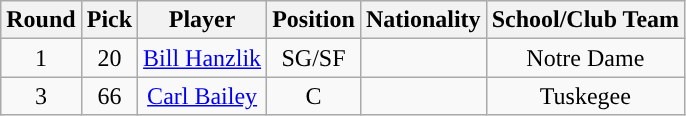<table class="wikitable sortable sortable">
<tr>
<th>Round</th>
<th>Pick</th>
<th>Player</th>
<th>Position</th>
<th>Nationality</th>
<th>School/Club Team</th>
</tr>
<tr style="text-align: center">
<td>1</td>
<td>20</td>
<td><a href='#'>Bill Hanzlik</a></td>
<td>SG/SF</td>
<td></td>
<td>Notre Dame</td>
</tr>
<tr style="text-align: center">
<td>3</td>
<td>66</td>
<td><a href='#'>Carl Bailey</a></td>
<td>C</td>
<td></td>
<td>Tuskegee</td>
</tr>
</table>
